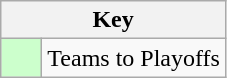<table class="wikitable" style="text-align: center;">
<tr>
<th colspan="2">Key</th>
</tr>
<tr>
<td style="background:#ccffcc; width:20px;"></td>
<td align="left">Teams to Playoffs</td>
</tr>
</table>
